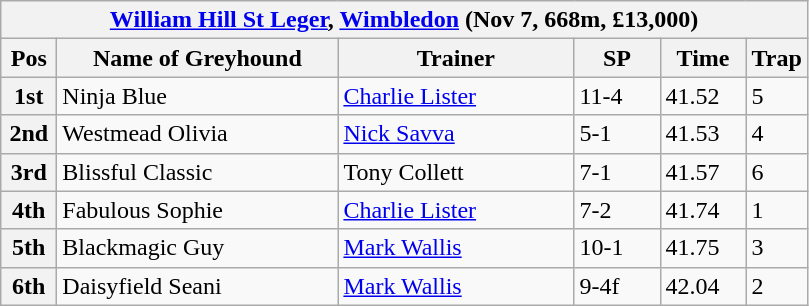<table class="wikitable">
<tr>
<th colspan="6"><a href='#'>William Hill St Leger</a>, <a href='#'>Wimbledon</a> (Nov 7, 668m, £13,000)</th>
</tr>
<tr>
<th width=30>Pos</th>
<th width=180>Name of Greyhound</th>
<th width=150>Trainer</th>
<th width=50>SP</th>
<th width=50>Time</th>
<th width=30>Trap</th>
</tr>
<tr>
<th>1st</th>
<td>Ninja Blue</td>
<td><a href='#'>Charlie Lister</a></td>
<td>11-4</td>
<td>41.52</td>
<td>5</td>
</tr>
<tr>
<th>2nd</th>
<td>Westmead Olivia</td>
<td><a href='#'>Nick Savva</a></td>
<td>5-1</td>
<td>41.53</td>
<td>4</td>
</tr>
<tr>
<th>3rd</th>
<td>Blissful Classic</td>
<td>Tony Collett</td>
<td>7-1</td>
<td>41.57</td>
<td>6</td>
</tr>
<tr>
<th>4th</th>
<td>Fabulous Sophie</td>
<td><a href='#'>Charlie Lister</a></td>
<td>7-2</td>
<td>41.74</td>
<td>1</td>
</tr>
<tr>
<th>5th</th>
<td>Blackmagic Guy</td>
<td><a href='#'>Mark Wallis</a></td>
<td>10-1</td>
<td>41.75</td>
<td>3</td>
</tr>
<tr>
<th>6th</th>
<td>Daisyfield Seani</td>
<td><a href='#'>Mark Wallis</a></td>
<td>9-4f</td>
<td>42.04</td>
<td>2</td>
</tr>
</table>
